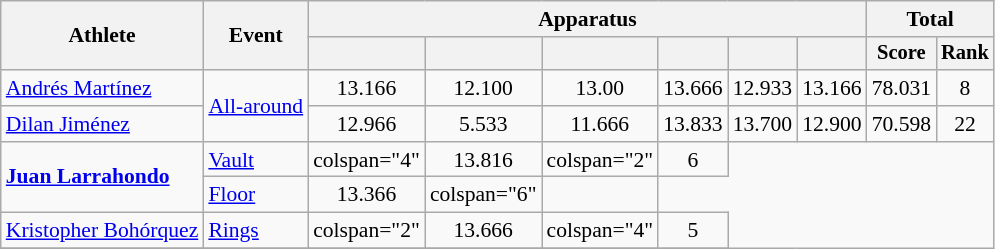<table class=wikitable style=font-size:90%;text-align:center>
<tr>
<th rowspan=2>Athlete</th>
<th rowspan=2>Event</th>
<th colspan=6>Apparatus</th>
<th colspan=2>Total</th>
</tr>
<tr style=font-size:95%>
<th></th>
<th></th>
<th></th>
<th></th>
<th></th>
<th></th>
<th>Score</th>
<th>Rank</th>
</tr>
<tr>
<td align=left><a href='#'>Andrés Martínez</a></td>
<td align=left rowspan=2><a href='#'>All-around</a></td>
<td>13.166</td>
<td>12.100</td>
<td>13.00</td>
<td>13.666</td>
<td>12.933</td>
<td>13.166</td>
<td>78.031</td>
<td>8</td>
</tr>
<tr>
<td align=left><a href='#'>Dilan Jiménez</a></td>
<td>12.966</td>
<td>5.533</td>
<td>11.666</td>
<td>13.833</td>
<td>13.700</td>
<td>12.900</td>
<td>70.598</td>
<td>22</td>
</tr>
<tr>
<td align=left rowspan="2"><strong><a href='#'>Juan Larrahondo</a></strong></td>
<td align=left><a href='#'>Vault</a></td>
<td>colspan="4" </td>
<td>13.816</td>
<td>colspan="2" </td>
<td>6</td>
</tr>
<tr>
<td align=left><a href='#'>Floor</a></td>
<td>13.366</td>
<td>colspan="6" </td>
<td></td>
</tr>
<tr>
<td align=left><a href='#'>Kristopher Bohórquez</a></td>
<td align=left><a href='#'>Rings</a></td>
<td>colspan="2" </td>
<td>13.666</td>
<td>colspan="4" </td>
<td>5</td>
</tr>
<tr>
</tr>
</table>
